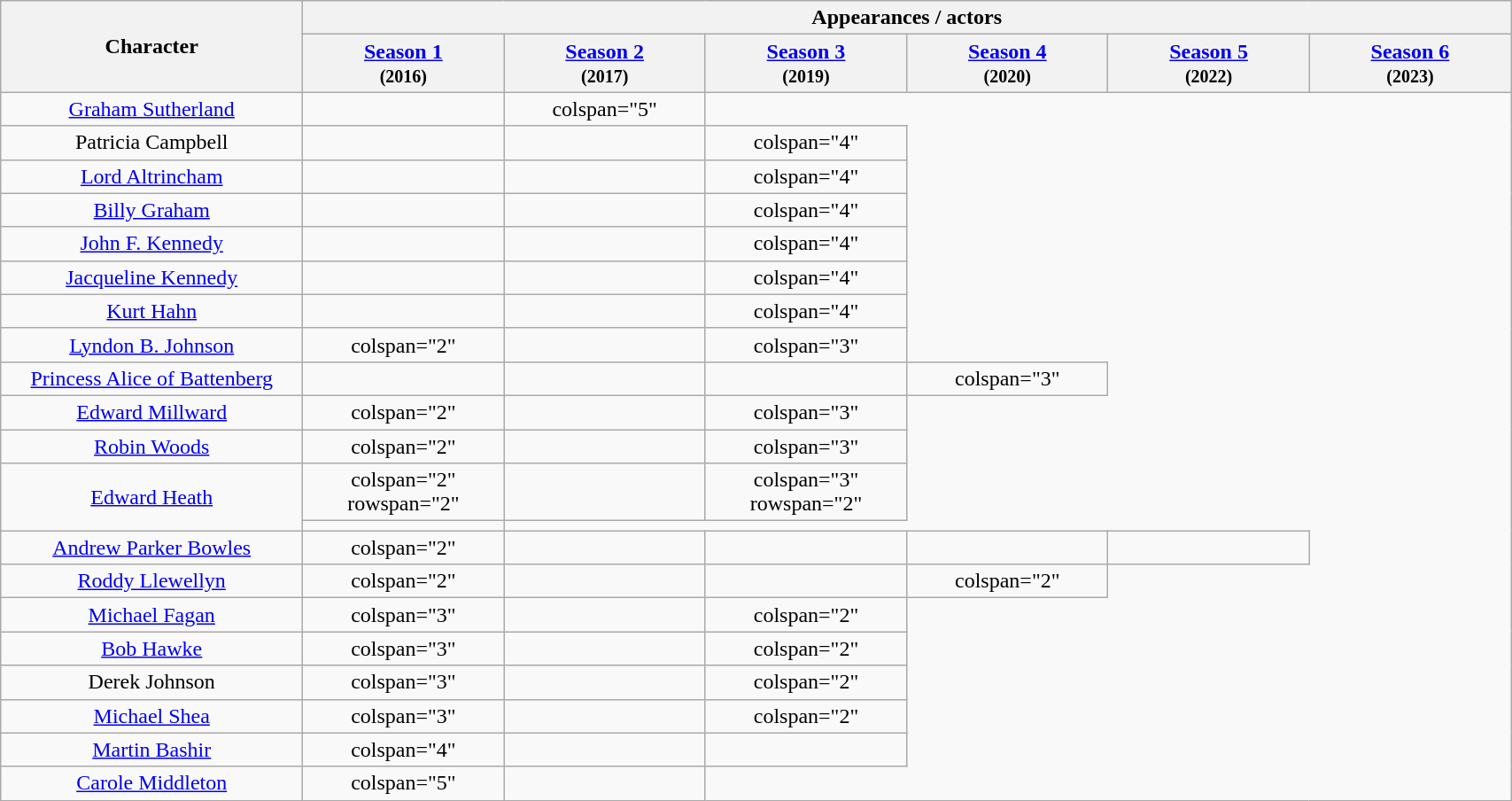<table class="wikitable plainrowheaders" style="text-align:center; width:90%">
<tr>
<th rowspan="2" style="width:15%;">Character</th>
<th colspan="6">Appearances / actors</th>
</tr>
<tr>
<th style="width:10%;"><a href='#'>Season 1</a><br><small>(2016)</small></th>
<th style="width:10%;"><a href='#'>Season 2</a><br><small>(2017)</small></th>
<th style="width:10%;"><a href='#'>Season 3</a><br><small>(2019)</small></th>
<th style="width:10%;"><a href='#'>Season 4</a><br><small>(2020)</small></th>
<th style="width:10%;"><a href='#'>Season 5</a><br><small>(2022)</small></th>
<th style="width:10%;"><a href='#'>Season 6</a><br><small>(2023)</small></th>
</tr>
<tr>
<td><a href='#'>Graham Sutherland</a></td>
<td></td>
<td>colspan="5" </td>
</tr>
<tr>
<td>Patricia Campbell</td>
<td></td>
<td></td>
<td>colspan="4" </td>
</tr>
<tr>
<td><a href='#'>Lord Altrincham</a></td>
<td></td>
<td></td>
<td>colspan="4" </td>
</tr>
<tr>
<td><a href='#'>Billy Graham</a></td>
<td></td>
<td></td>
<td>colspan="4" </td>
</tr>
<tr>
<td><a href='#'>John F. Kennedy</a></td>
<td></td>
<td></td>
<td>colspan="4" </td>
</tr>
<tr>
<td><a href='#'>Jacqueline Kennedy</a></td>
<td></td>
<td></td>
<td>colspan="4" </td>
</tr>
<tr>
<td><a href='#'>Kurt Hahn</a></td>
<td></td>
<td></td>
<td>colspan="4" </td>
</tr>
<tr>
<td><a href='#'>Lyndon B. Johnson</a></td>
<td>colspan="2" </td>
<td></td>
<td>colspan="3" </td>
</tr>
<tr>
<td><a href='#'>Princess Alice of Battenberg</a></td>
<td></td>
<td></td>
<td></td>
<td>colspan="3" </td>
</tr>
<tr>
<td><a href='#'>Edward Millward</a></td>
<td>colspan="2" </td>
<td></td>
<td>colspan="3" </td>
</tr>
<tr>
<td><a href='#'>Robin Woods</a></td>
<td>colspan="2" </td>
<td></td>
<td>colspan="3" </td>
</tr>
<tr>
<td rowspan="2"><a href='#'>Edward Heath</a></td>
<td>colspan="2" rowspan="2" </td>
<td></td>
<td>colspan="3" rowspan="2" </td>
</tr>
<tr>
<td></td>
</tr>
<tr>
<td><a href='#'>Andrew Parker Bowles</a></td>
<td>colspan="2" </td>
<td></td>
<td></td>
<td></td>
<td></td>
</tr>
<tr>
<td><a href='#'>Roddy Llewellyn</a></td>
<td>colspan="2" </td>
<td></td>
<td></td>
<td>colspan="2" </td>
</tr>
<tr>
<td><a href='#'>Michael Fagan</a></td>
<td>colspan="3" </td>
<td></td>
<td>colspan="2" </td>
</tr>
<tr>
<td><a href='#'>Bob Hawke</a></td>
<td>colspan="3" </td>
<td></td>
<td>colspan="2" </td>
</tr>
<tr>
<td>Derek Johnson</td>
<td>colspan="3" </td>
<td></td>
<td>colspan="2" </td>
</tr>
<tr>
<td><a href='#'>Michael Shea</a></td>
<td>colspan="3" </td>
<td></td>
<td>colspan="2" </td>
</tr>
<tr>
<td><a href='#'>Martin Bashir</a></td>
<td>colspan="4" </td>
<td></td>
<td></td>
</tr>
<tr>
<td><a href='#'>Carole Middleton</a></td>
<td>colspan="5" </td>
<td></td>
</tr>
</table>
